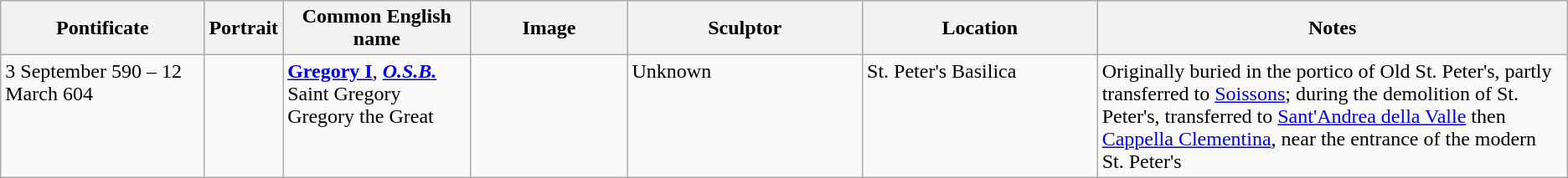<table class=wikitable>
<tr>
<th style="width:13%;">Pontificate</th>
<th style="width:5%;">Portrait</th>
<th style="width:12%;">Common English name</th>
<th>Image</th>
<th style="width:15%;">Sculptor</th>
<th style="width:15%;">Location</th>
<th style="width:30%;">Notes</th>
</tr>
<tr valign="top">
<td>3 September 590 – 12 March 604</td>
<td></td>
<td><strong><a href='#'>Gregory I</a></strong>, <strong><em><a href='#'>O.S.B.</a></em></strong> <br>Saint Gregory<br>Gregory the Great</td>
<td></td>
<td>Unknown</td>
<td>St. Peter's Basilica</td>
<td>Originally buried in the portico of Old St. Peter's, partly transferred to <a href='#'>Soissons</a>; during the demolition of St. Peter's, transferred to <a href='#'>Sant'Andrea della Valle</a> then <a href='#'>Cappella Clementina</a>, near the entrance of the modern St. Peter's</td>
</tr>
</table>
